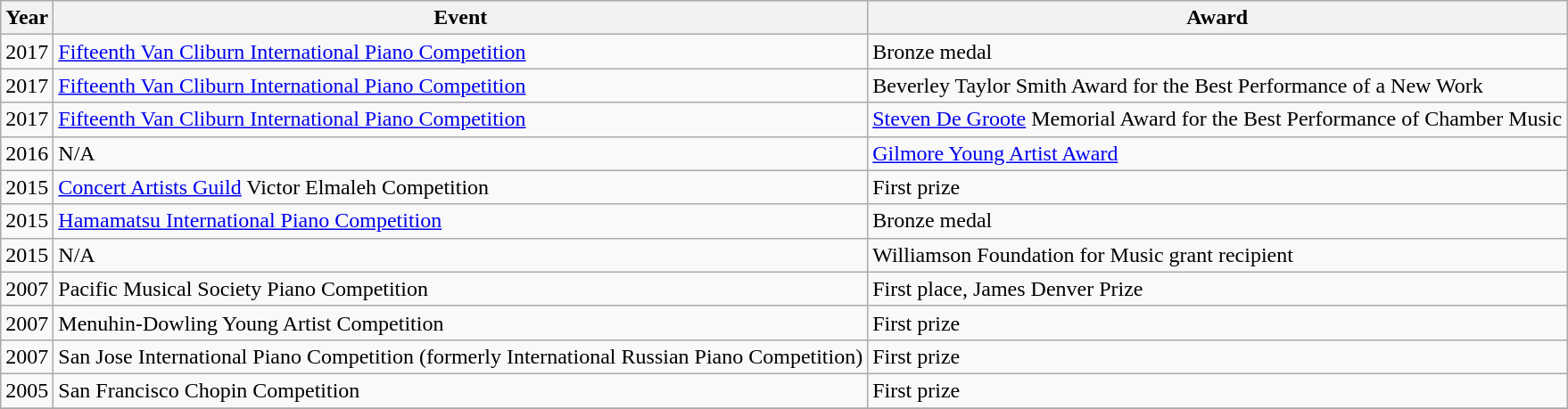<table class="wikitable">
<tr>
<th>Year</th>
<th>Event</th>
<th>Award</th>
</tr>
<tr>
<td>2017</td>
<td><a href='#'>Fifteenth Van Cliburn International Piano Competition</a></td>
<td>Bronze medal</td>
</tr>
<tr>
<td>2017</td>
<td><a href='#'>Fifteenth Van Cliburn International Piano Competition</a></td>
<td>Beverley Taylor Smith Award for the Best Performance of a New Work</td>
</tr>
<tr>
<td>2017</td>
<td><a href='#'>Fifteenth Van Cliburn International Piano Competition</a></td>
<td><a href='#'>Steven De Groote</a> Memorial Award for the Best Performance of Chamber Music</td>
</tr>
<tr>
<td>2016</td>
<td>N/A</td>
<td><a href='#'>Gilmore Young Artist Award</a></td>
</tr>
<tr>
<td>2015</td>
<td><a href='#'>Concert Artists Guild</a> Victor Elmaleh Competition</td>
<td>First prize</td>
</tr>
<tr>
<td>2015</td>
<td><a href='#'>Hamamatsu International Piano Competition</a></td>
<td>Bronze medal</td>
</tr>
<tr>
<td>2015</td>
<td>N/A</td>
<td>Williamson Foundation for Music grant recipient</td>
</tr>
<tr>
<td>2007</td>
<td>Pacific Musical Society Piano Competition</td>
<td>First place, James Denver Prize</td>
</tr>
<tr>
<td>2007</td>
<td>Menuhin-Dowling Young Artist Competition</td>
<td>First prize</td>
</tr>
<tr>
<td>2007</td>
<td>San Jose International Piano Competition (formerly International Russian Piano Competition)</td>
<td>First prize</td>
</tr>
<tr>
<td>2005</td>
<td>San Francisco Chopin Competition</td>
<td>First prize</td>
</tr>
<tr>
</tr>
</table>
